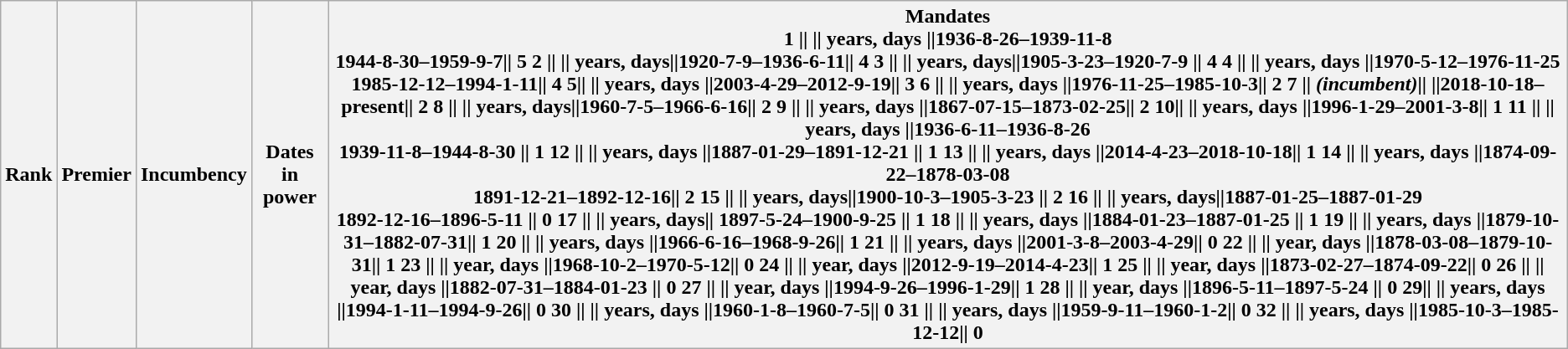<table class="wikitable sortable">
<tr>
<th>Rank</th>
<th>Premier</th>
<th>Incumbency</th>
<th>Dates in power</th>
<th>Mandates<br> 1 ||  || years,  days ||1936-8-26–1939-11-8<br>1944-8-30–1959-9-7|| 5
 2 ||  ||  years,  days||1920-7-9–1936-6-11|| 4
 3 ||  ||  years,  days||1905-3-23–1920-7-9 || 4
 4 ||  || years,  days ||1970-5-12–1976-11-25<br>1985-12-12–1994-1-11|| 4
 5||  ||  years,  days ||2003-4-29–2012-9-19|| 3
 6 ||  ||  years,  days ||1976-11-25–1985-10-3|| 2
 7 || <strong></strong> <em>(incumbent)</em>||  ||2018-10-18–present|| 2
 8 ||  ||  years,  days||1960-7-5–1966-6-16|| 2
 9 ||  ||  years,  days ||1867-07-15–1873-02-25|| 2
 10||  || years,  days ||1996-1-29–2001-3-8|| 1
 11 ||  ||  years,  days ||1936-6-11–1936-8-26<br>1939-11-8–1944-8-30 || 1
 12 ||  ||  years,  days ||1887-01-29–1891-12-21 || 1
 13 ||  ||  years,  days ||2014-4-23–2018-10-18|| 1
 14 ||  || years,  days ||1874-09-22–1878-03-08<br>1891-12-21–1892-12-16|| 2
 15 ||  || years,  days||1900-10-3–1905-3-23 || 2
 16 ||  ||  years,  days||1887-01-25–1887-01-29<br>1892-12-16–1896-5-11 || 0
 17 ||  || years,  days|| 1897-5-24–1900-9-25 || 1
 18 ||  ||  years,  days ||1884-01-23–1887-01-25 || 1
 19 ||  ||  years,  days ||1879-10-31–1882-07-31|| 1
 20 ||  || years,  days ||1966-6-16–1968-9-26|| 1
 21 ||  || years,  days ||2001-3-8–2003-4-29|| 0
 22 ||  ||  year,  days ||1878-03-08–1879-10-31|| 1
 23 ||  ||  year,  days ||1968-10-2–1970-5-12|| 0
 24 ||  ||  year,  days ||2012-9-19–2014-4-23|| 1
 25 ||  || year,  days ||1873-02-27–1874-09-22|| 0
 26 ||  ||  year,  days ||1882-07-31–1884-01-23 || 0
 27 ||  ||  year,  days ||1994-9-26–1996-1-29|| 1
 28 ||  ||  year,  days ||1896-5-11–1897-5-24 || 0
 29||  ||  years,  days ||1994-1-11–1994-9-26|| 0
 30 ||  ||  years,  days ||1960-1-8–1960-7-5|| 0
 31 ||  || years,  days ||1959-9-11–1960-1-2|| 0
 32 ||  ||  years,  days ||1985-10-3–1985-12-12|| 0</th>
</tr>
</table>
